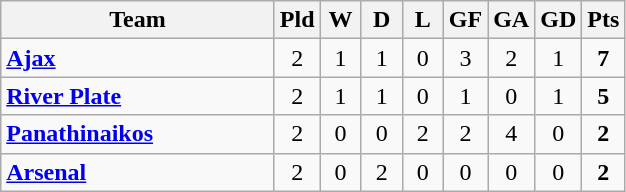<table class="wikitable" style="text-align: center;">
<tr>
<th width="175">Team</th>
<th width="20">Pld</th>
<th width="20">W</th>
<th width="20">D</th>
<th width="20">L</th>
<th width="20">GF</th>
<th width="20">GA</th>
<th width="20">GD</th>
<th width="20">Pts</th>
</tr>
<tr>
<td align=left> <strong><a href='#'>Ajax</a></strong></td>
<td>2</td>
<td>1</td>
<td>1</td>
<td>0</td>
<td>3</td>
<td>2</td>
<td>1</td>
<td><strong>7</strong></td>
</tr>
<tr>
<td align=left> <strong><a href='#'>River Plate</a></strong></td>
<td>2</td>
<td>1</td>
<td>1</td>
<td>0</td>
<td>1</td>
<td>0</td>
<td>1</td>
<td><strong>5</strong></td>
</tr>
<tr>
<td align=left> <strong><a href='#'>Panathinaikos</a></strong></td>
<td>2</td>
<td>0</td>
<td>0</td>
<td>2</td>
<td>2</td>
<td>4</td>
<td>0</td>
<td><strong>2</strong></td>
</tr>
<tr>
<td align=left> <strong><a href='#'>Arsenal</a></strong></td>
<td>2</td>
<td>0</td>
<td>2</td>
<td>0</td>
<td>0</td>
<td>0</td>
<td>0</td>
<td><strong>2</strong></td>
</tr>
</table>
